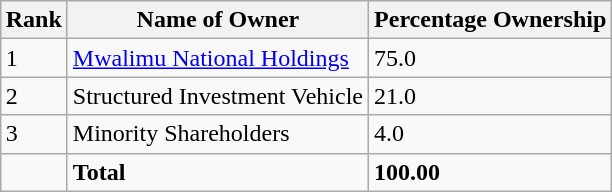<table class="wikitable sortable" style="margin-left:auto;margin-right:auto">
<tr>
<th style="width:2em;">Rank</th>
<th>Name of Owner</th>
<th>Percentage Ownership</th>
</tr>
<tr>
<td>1</td>
<td><a href='#'>Mwalimu National Holdings</a></td>
<td>75.0</td>
</tr>
<tr>
<td>2</td>
<td>Structured Investment Vehicle</td>
<td>21.0</td>
</tr>
<tr>
<td>3</td>
<td>Minority Shareholders</td>
<td>4.0</td>
</tr>
<tr>
<td></td>
<td><strong>Total</strong></td>
<td><strong>100.00</strong></td>
</tr>
</table>
